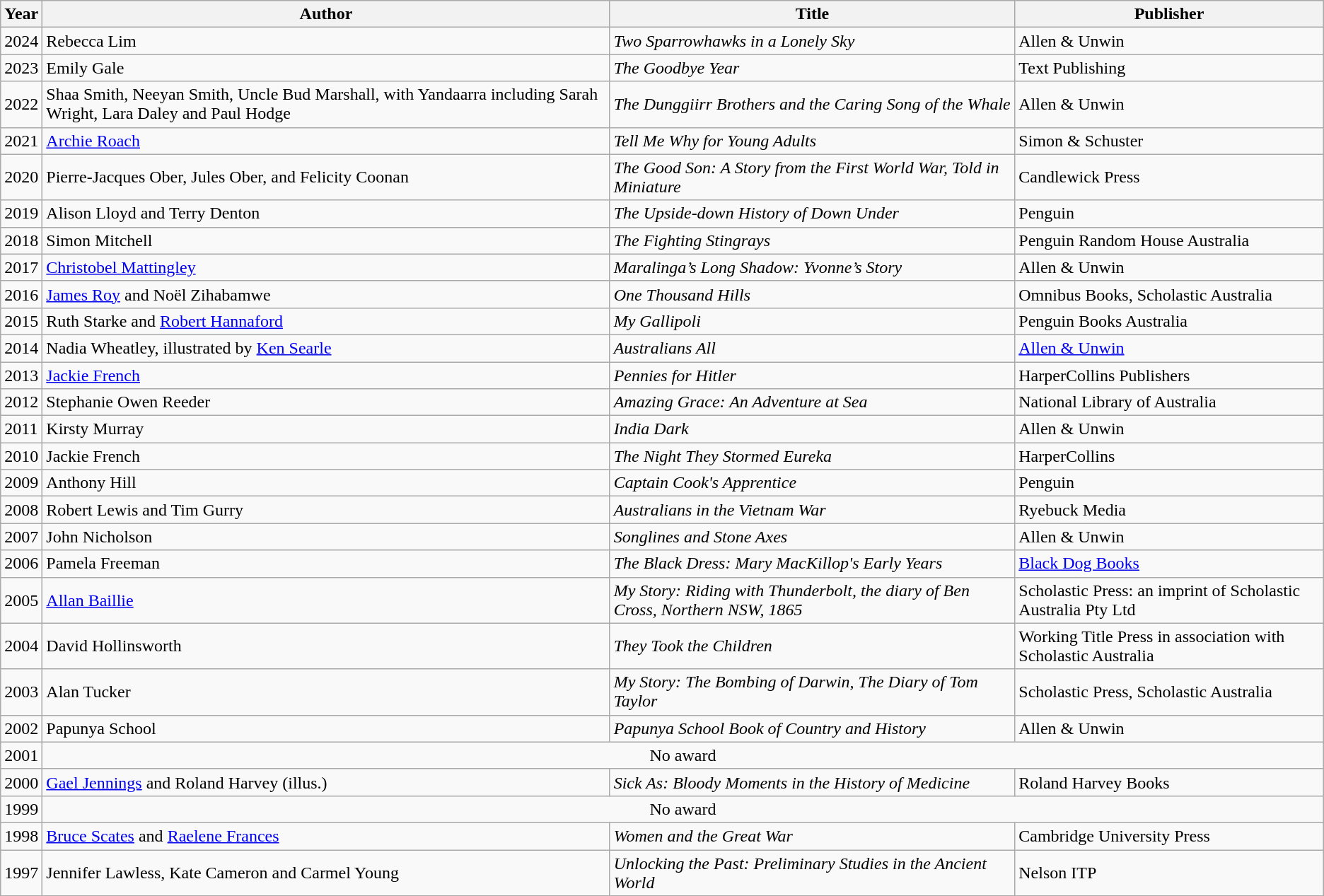<table class="wikitable">
<tr>
<th>Year</th>
<th>Author</th>
<th>Title</th>
<th>Publisher</th>
</tr>
<tr>
<td>2024</td>
<td>Rebecca Lim</td>
<td><em>Two Sparrowhawks in a Lonely Sky</em></td>
<td>Allen & Unwin</td>
</tr>
<tr>
<td>2023</td>
<td>Emily Gale</td>
<td><em>The Goodbye Year</em></td>
<td>Text Publishing</td>
</tr>
<tr>
<td>2022</td>
<td>Shaa Smith, Neeyan Smith, Uncle Bud Marshall, with Yandaarra including Sarah Wright, Lara Daley and Paul Hodge</td>
<td><em>The Dunggiirr Brothers and the Caring Song of the Whale</em></td>
<td>Allen & Unwin</td>
</tr>
<tr>
<td>2021</td>
<td><a href='#'>Archie Roach</a></td>
<td><em>Tell Me Why for Young Adults</em></td>
<td>Simon & Schuster</td>
</tr>
<tr>
<td>2020</td>
<td>Pierre-Jacques Ober, Jules Ober, and Felicity Coonan</td>
<td><em>The Good Son: A Story from the First World War, Told in Miniature</em></td>
<td>Candlewick Press</td>
</tr>
<tr>
<td>2019</td>
<td>Alison Lloyd and Terry Denton</td>
<td><em>The Upside-down History of Down Under</em></td>
<td>Penguin</td>
</tr>
<tr>
<td>2018</td>
<td>Simon Mitchell</td>
<td><em>The Fighting Stingrays</em></td>
<td>Penguin Random House Australia</td>
</tr>
<tr>
<td>2017</td>
<td><a href='#'>Christobel Mattingley</a></td>
<td><em>Maralinga’s Long Shadow: Yvonne’s Story</em></td>
<td>Allen & Unwin</td>
</tr>
<tr>
<td>2016</td>
<td><a href='#'>James Roy</a> and Noël Zihabamwe</td>
<td><em>One Thousand Hills</em></td>
<td>Omnibus Books, Scholastic Australia</td>
</tr>
<tr>
<td>2015</td>
<td>Ruth Starke and <a href='#'>Robert Hannaford</a></td>
<td><em>My Gallipoli</em></td>
<td>Penguin Books Australia</td>
</tr>
<tr>
<td>2014</td>
<td>Nadia Wheatley, illustrated by <a href='#'>Ken Searle</a></td>
<td><em>Australians All</em></td>
<td><a href='#'>Allen & Unwin</a></td>
</tr>
<tr>
<td>2013</td>
<td><a href='#'>Jackie French</a></td>
<td><em>Pennies for Hitler</em></td>
<td>HarperCollins Publishers</td>
</tr>
<tr>
<td>2012</td>
<td>Stephanie Owen Reeder</td>
<td><em>Amazing Grace: An Adventure at Sea</em></td>
<td>National Library of Australia</td>
</tr>
<tr>
<td>2011</td>
<td>Kirsty Murray</td>
<td><em>India Dark</em></td>
<td>Allen & Unwin</td>
</tr>
<tr>
<td>2010</td>
<td>Jackie French</td>
<td><em>The Night They Stormed Eureka</em></td>
<td>HarperCollins</td>
</tr>
<tr>
<td>2009</td>
<td>Anthony Hill</td>
<td><em>Captain Cook's Apprentice</em></td>
<td>Penguin</td>
</tr>
<tr>
<td>2008</td>
<td>Robert Lewis and Tim Gurry</td>
<td><em>Australians in the Vietnam War</em></td>
<td>Ryebuck Media</td>
</tr>
<tr>
<td>2007</td>
<td>John Nicholson</td>
<td><em>Songlines and Stone Axes</em></td>
<td>Allen & Unwin</td>
</tr>
<tr>
<td>2006</td>
<td>Pamela Freeman</td>
<td><em>The Black Dress: Mary MacKillop's Early Years</em></td>
<td><a href='#'>Black Dog Books</a></td>
</tr>
<tr>
<td>2005</td>
<td><a href='#'>Allan Baillie</a></td>
<td><em>My Story: Riding with Thunderbolt, the diary of Ben Cross, Northern NSW, 1865</em></td>
<td>Scholastic Press: an imprint of Scholastic Australia Pty Ltd</td>
</tr>
<tr>
<td>2004</td>
<td>David Hollinsworth</td>
<td><em>They Took the Children</em></td>
<td>Working Title Press in association with Scholastic Australia</td>
</tr>
<tr>
<td>2003</td>
<td>Alan Tucker</td>
<td><em>My Story: The Bombing of Darwin, The Diary of Tom Taylor</em></td>
<td>Scholastic Press, Scholastic Australia</td>
</tr>
<tr>
<td>2002</td>
<td>Papunya School</td>
<td><em>Papunya School Book of Country and History</em></td>
<td>Allen & Unwin</td>
</tr>
<tr>
<td>2001</td>
<td colspan=3 style="text-align:center;">No award</td>
</tr>
<tr>
<td>2000</td>
<td><a href='#'>Gael Jennings</a> and Roland Harvey (illus.)</td>
<td><em>Sick As: Bloody Moments in the History of Medicine</em></td>
<td>Roland Harvey Books</td>
</tr>
<tr>
<td>1999</td>
<td colspan=3 style="text-align:center;">No award</td>
</tr>
<tr>
<td>1998</td>
<td><a href='#'>Bruce Scates</a> and <a href='#'>Raelene Frances</a></td>
<td><em>Women and the Great War</em></td>
<td>Cambridge University Press</td>
</tr>
<tr>
<td>1997</td>
<td>Jennifer Lawless, Kate Cameron and Carmel Young</td>
<td><em>Unlocking the Past: Preliminary Studies in the Ancient World</em></td>
<td>Nelson ITP</td>
</tr>
<tr>
</tr>
</table>
